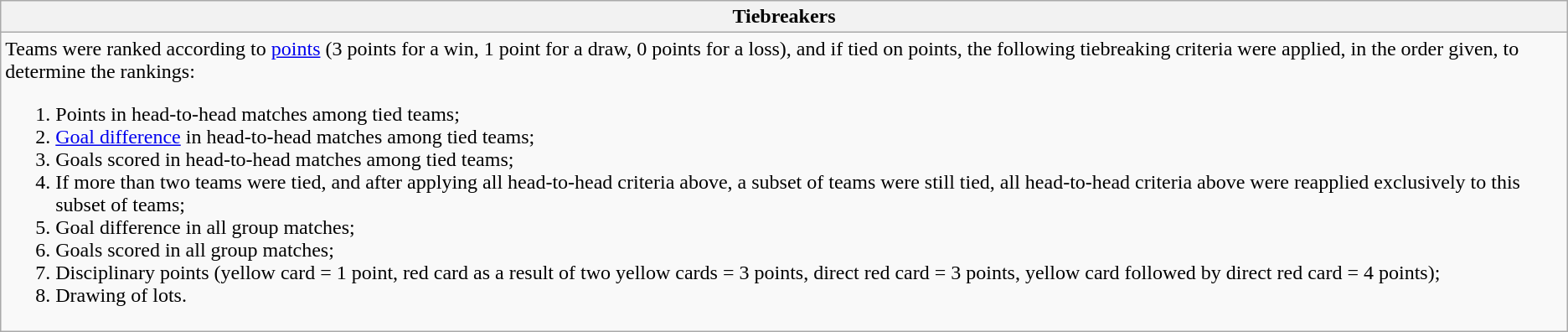<table class="wikitable collapsible collapsed">
<tr>
<th> Tiebreakers</th>
</tr>
<tr>
<td>Teams were ranked according to <a href='#'>points</a> (3 points for a win, 1 point for a draw, 0 points for a loss), and if tied on points, the following tiebreaking criteria were applied, in the order given, to determine the rankings:<br><ol><li>Points in head-to-head matches among tied teams;</li><li><a href='#'>Goal difference</a> in head-to-head matches among tied teams;</li><li>Goals scored in head-to-head matches among tied teams;</li><li>If more than two teams were tied, and after applying all head-to-head criteria above, a subset of teams were still tied, all head-to-head criteria above were reapplied exclusively to this subset of teams;</li><li>Goal difference in all group matches;</li><li>Goals scored in all group matches;</li><li>Disciplinary points (yellow card = 1 point, red card as a result of two yellow cards = 3 points, direct red card = 3 points, yellow card followed by direct red card = 4 points);</li><li>Drawing of lots.</li></ol></td>
</tr>
</table>
